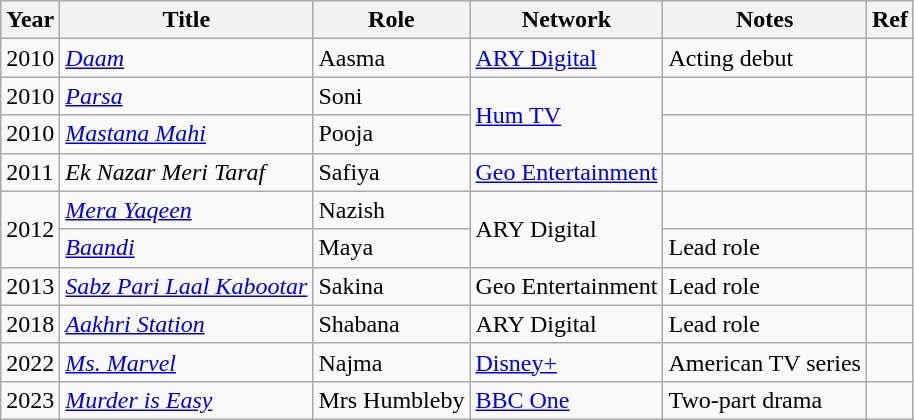<table class="wikitable">
<tr>
<th>Year</th>
<th>Title</th>
<th>Role</th>
<th>Network</th>
<th>Notes</th>
<th>Ref</th>
</tr>
<tr>
<td>2010</td>
<td><em><a href='#'>Daam</a></em></td>
<td>Aasma</td>
<td><a href='#'>ARY Digital</a></td>
<td>Acting debut</td>
<td></td>
</tr>
<tr>
<td>2010</td>
<td><em><a href='#'>Parsa</a></em></td>
<td>Soni</td>
<td rowspan="2"><a href='#'>Hum TV</a></td>
<td></td>
<td></td>
</tr>
<tr>
<td>2010</td>
<td><em><a href='#'>Mastana Mahi</a></em></td>
<td>Pooja</td>
<td></td>
<td></td>
</tr>
<tr>
<td>2011</td>
<td><em>Ek Nazar Meri Taraf</em></td>
<td>Safiya</td>
<td><a href='#'>Geo Entertainment</a></td>
<td></td>
<td></td>
</tr>
<tr>
<td rowspan="2">2012</td>
<td><em><a href='#'>Mera Yaqeen</a></em></td>
<td>Nazish</td>
<td rowspan="2">ARY Digital</td>
<td></td>
<td></td>
</tr>
<tr>
<td><em><a href='#'>Baandi</a></em></td>
<td>Maya</td>
<td>Lead role</td>
<td></td>
</tr>
<tr>
<td>2013</td>
<td><em><a href='#'>Sabz Pari Laal Kabootar</a></em></td>
<td>Sakina</td>
<td>Geo Entertainment</td>
<td>Lead role</td>
<td></td>
</tr>
<tr>
<td>2018</td>
<td><em><a href='#'>Aakhri Station</a></em></td>
<td>Shabana</td>
<td>ARY Digital</td>
<td>Lead role</td>
<td></td>
</tr>
<tr>
<td>2022</td>
<td><em><a href='#'>Ms. Marvel</a></em></td>
<td>Najma</td>
<td><a href='#'>Disney+</a></td>
<td>American TV series</td>
<td></td>
</tr>
<tr>
<td>2023</td>
<td><em><a href='#'>Murder is Easy</a></em></td>
<td>Mrs Humbleby</td>
<td><a href='#'>BBC One</a></td>
<td>Two-part drama</td>
<td></td>
</tr>
</table>
